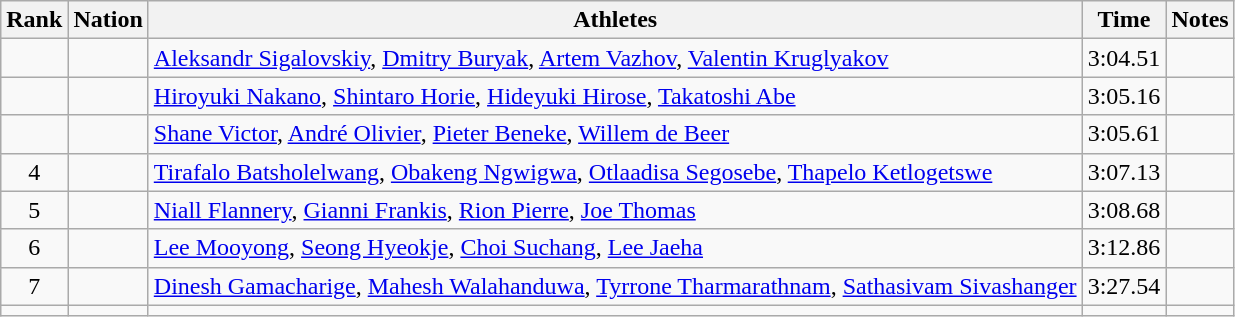<table class="wikitable sortable" style="text-align:center">
<tr>
<th>Rank</th>
<th>Nation</th>
<th>Athletes</th>
<th>Time</th>
<th>Notes</th>
</tr>
<tr>
<td></td>
<td align=left></td>
<td align=left><a href='#'>Aleksandr Sigalovskiy</a>, <a href='#'>Dmitry Buryak</a>, <a href='#'>Artem Vazhov</a>, <a href='#'>Valentin Kruglyakov</a></td>
<td>3:04.51</td>
<td></td>
</tr>
<tr>
<td></td>
<td align=left></td>
<td align=left><a href='#'>Hiroyuki Nakano</a>, <a href='#'>Shintaro Horie</a>, <a href='#'>Hideyuki Hirose</a>, <a href='#'>Takatoshi Abe</a></td>
<td>3:05.16</td>
<td></td>
</tr>
<tr>
<td></td>
<td align=left></td>
<td align=left><a href='#'>Shane Victor</a>, <a href='#'>André Olivier</a>, <a href='#'>Pieter Beneke</a>, <a href='#'>Willem de Beer</a></td>
<td>3:05.61</td>
<td></td>
</tr>
<tr>
<td>4</td>
<td align=left></td>
<td align=left><a href='#'>Tirafalo Batsholelwang</a>, <a href='#'>Obakeng Ngwigwa</a>, <a href='#'>Otlaadisa Segosebe</a>, <a href='#'>Thapelo Ketlogetswe</a></td>
<td>3:07.13</td>
<td></td>
</tr>
<tr>
<td>5</td>
<td align=left></td>
<td align=left><a href='#'>Niall Flannery</a>, <a href='#'>Gianni Frankis</a>, <a href='#'>Rion Pierre</a>, <a href='#'>Joe Thomas</a></td>
<td>3:08.68</td>
<td></td>
</tr>
<tr>
<td>6</td>
<td align=left></td>
<td align=left><a href='#'>Lee Mooyong</a>, <a href='#'>Seong Hyeokje</a>, <a href='#'>Choi Suchang</a>, <a href='#'>Lee Jaeha</a></td>
<td>3:12.86</td>
<td></td>
</tr>
<tr>
<td>7</td>
<td align=left></td>
<td align=left><a href='#'>Dinesh Gamacharige</a>, <a href='#'>Mahesh Walahanduwa</a>, <a href='#'>Tyrrone Tharmarathnam</a>, <a href='#'>Sathasivam Sivashanger</a></td>
<td>3:27.54</td>
<td></td>
</tr>
<tr>
<td></td>
<td align=left></td>
<td align=left></td>
<td></td>
<td></td>
</tr>
</table>
